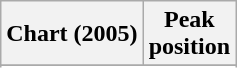<table class="wikitable sortable plainrowheaders" style="text-align:center">
<tr>
<th>Chart (2005)</th>
<th>Peak<br>position</th>
</tr>
<tr>
</tr>
<tr>
</tr>
<tr>
</tr>
<tr>
</tr>
<tr>
</tr>
<tr>
</tr>
</table>
